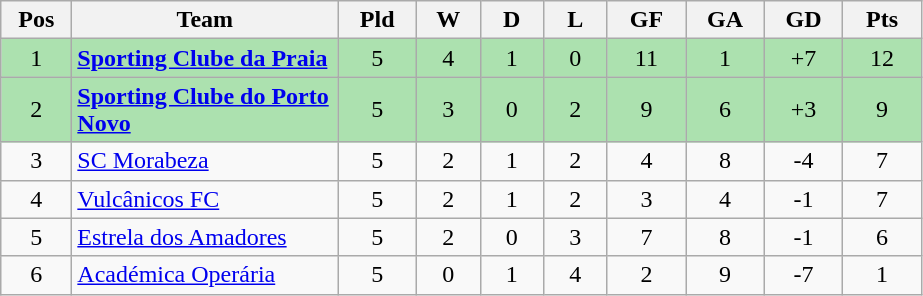<table class="wikitable" style="text-align: center;">
<tr>
<th style="width: 40px;">Pos</th>
<th style="width: 170px;">Team</th>
<th style="width: 45px;">Pld</th>
<th style="width: 35px;">W</th>
<th style="width: 35px;">D</th>
<th style="width: 35px;">L</th>
<th style="width: 45px;">GF</th>
<th style="width: 45px;">GA</th>
<th style="width: 45px;">GD</th>
<th style="width: 45px;">Pts</th>
</tr>
<tr style="background:#ACE1AF;">
<td>1</td>
<td style="text-align: left;"><strong><a href='#'>Sporting Clube da Praia</a></strong></td>
<td>5</td>
<td>4</td>
<td>1</td>
<td>0</td>
<td>11</td>
<td>1</td>
<td>+7</td>
<td>12</td>
</tr>
<tr style="background:#ACE1AF;">
<td>2</td>
<td style="text-align: left;"><strong><a href='#'>Sporting Clube do Porto Novo</a></strong></td>
<td>5</td>
<td>3</td>
<td>0</td>
<td>2</td>
<td>9</td>
<td>6</td>
<td>+3</td>
<td>9</td>
</tr>
<tr>
<td>3</td>
<td style="text-align: left;"><a href='#'>SC Morabeza</a></td>
<td>5</td>
<td>2</td>
<td>1</td>
<td>2</td>
<td>4</td>
<td>8</td>
<td>-4</td>
<td>7</td>
</tr>
<tr>
<td>4</td>
<td style="text-align: left;"><a href='#'>Vulcânicos FC</a></td>
<td>5</td>
<td>2</td>
<td>1</td>
<td>2</td>
<td>3</td>
<td>4</td>
<td>-1</td>
<td>7</td>
</tr>
<tr>
<td>5</td>
<td style="text-align: left;"><a href='#'>Estrela dos Amadores</a></td>
<td>5</td>
<td>2</td>
<td>0</td>
<td>3</td>
<td>7</td>
<td>8</td>
<td>-1</td>
<td>6</td>
</tr>
<tr>
<td>6</td>
<td style="text-align: left;"><a href='#'>Académica Operária</a></td>
<td>5</td>
<td>0</td>
<td>1</td>
<td>4</td>
<td>2</td>
<td>9</td>
<td>-7</td>
<td>1</td>
</tr>
</table>
